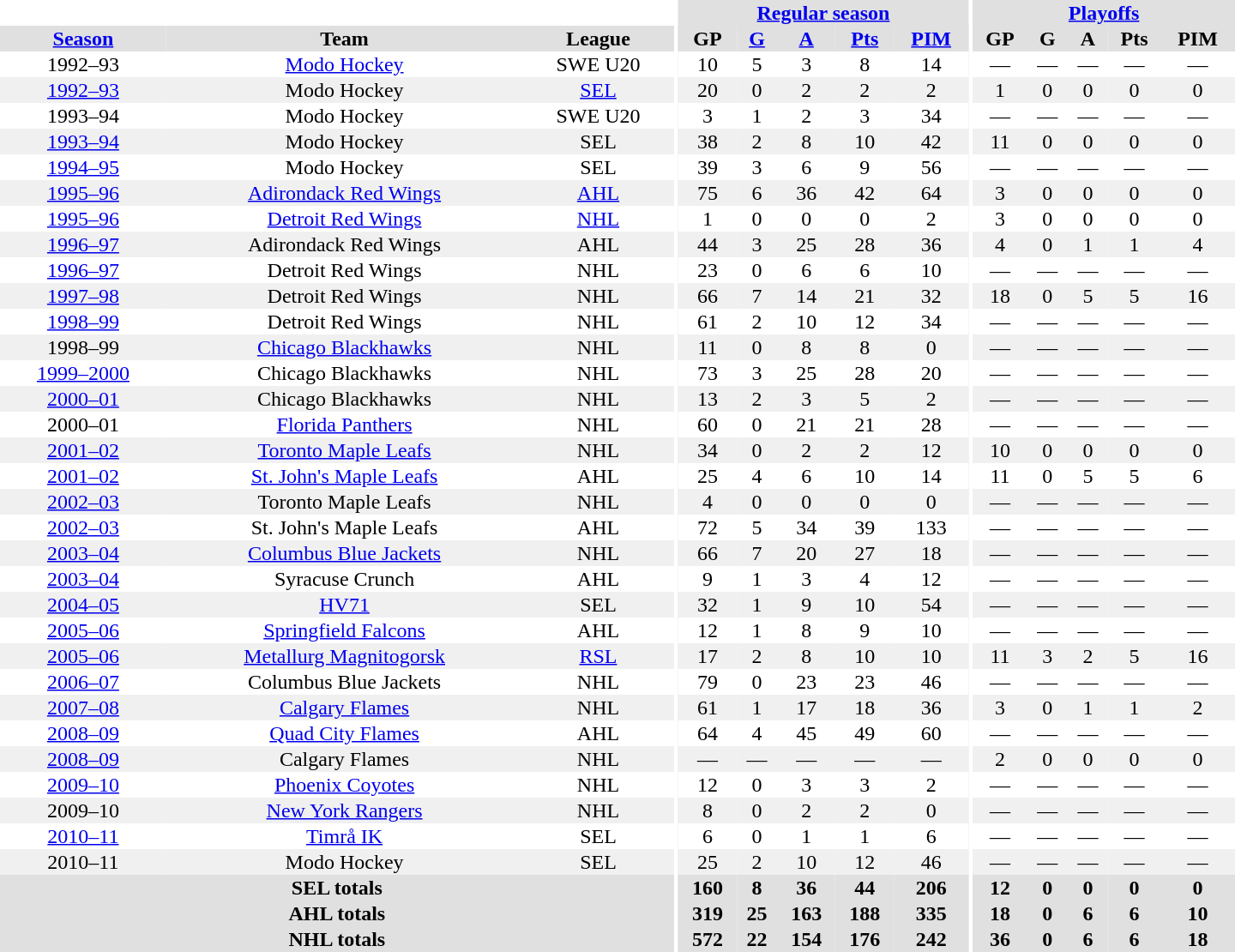<table border="0" cellpadding="1" cellspacing="0" style="text-align:center; width:60em">
<tr bgcolor="#e0e0e0">
<th colspan="3" bgcolor="#ffffff"></th>
<th rowspan="99" bgcolor="#ffffff"></th>
<th colspan="5"><a href='#'>Regular season</a></th>
<th rowspan="99" bgcolor="#ffffff"></th>
<th colspan="5"><a href='#'>Playoffs</a></th>
</tr>
<tr bgcolor="#e0e0e0">
<th><a href='#'>Season</a></th>
<th>Team</th>
<th>League</th>
<th>GP</th>
<th><a href='#'>G</a></th>
<th><a href='#'>A</a></th>
<th><a href='#'>Pts</a></th>
<th><a href='#'>PIM</a></th>
<th>GP</th>
<th>G</th>
<th>A</th>
<th>Pts</th>
<th>PIM</th>
</tr>
<tr>
<td>1992–93</td>
<td><a href='#'>Modo Hockey</a></td>
<td>SWE U20</td>
<td>10</td>
<td>5</td>
<td>3</td>
<td>8</td>
<td>14</td>
<td>—</td>
<td>—</td>
<td>—</td>
<td>—</td>
<td>—</td>
</tr>
<tr bgcolor="#f0f0f0">
<td><a href='#'>1992–93</a></td>
<td>Modo Hockey</td>
<td><a href='#'>SEL</a></td>
<td>20</td>
<td>0</td>
<td>2</td>
<td>2</td>
<td>2</td>
<td>1</td>
<td>0</td>
<td>0</td>
<td>0</td>
<td>0</td>
</tr>
<tr>
<td>1993–94</td>
<td>Modo Hockey</td>
<td>SWE U20</td>
<td>3</td>
<td>1</td>
<td>2</td>
<td>3</td>
<td>34</td>
<td>—</td>
<td>—</td>
<td>—</td>
<td>—</td>
<td>—</td>
</tr>
<tr bgcolor="#f0f0f0">
<td><a href='#'>1993–94</a></td>
<td>Modo Hockey</td>
<td>SEL</td>
<td>38</td>
<td>2</td>
<td>8</td>
<td>10</td>
<td>42</td>
<td>11</td>
<td>0</td>
<td>0</td>
<td>0</td>
<td>0</td>
</tr>
<tr>
<td><a href='#'>1994–95</a></td>
<td>Modo Hockey</td>
<td>SEL</td>
<td>39</td>
<td>3</td>
<td>6</td>
<td>9</td>
<td>56</td>
<td>—</td>
<td>—</td>
<td>—</td>
<td>—</td>
<td>—</td>
</tr>
<tr bgcolor="#f0f0f0">
<td><a href='#'>1995–96</a></td>
<td><a href='#'>Adirondack Red Wings</a></td>
<td><a href='#'>AHL</a></td>
<td>75</td>
<td>6</td>
<td>36</td>
<td>42</td>
<td>64</td>
<td>3</td>
<td>0</td>
<td>0</td>
<td>0</td>
<td>0</td>
</tr>
<tr>
<td><a href='#'>1995–96</a></td>
<td><a href='#'>Detroit Red Wings</a></td>
<td><a href='#'>NHL</a></td>
<td>1</td>
<td>0</td>
<td>0</td>
<td>0</td>
<td>2</td>
<td>3</td>
<td>0</td>
<td>0</td>
<td>0</td>
<td>0</td>
</tr>
<tr bgcolor="#f0f0f0">
<td><a href='#'>1996–97</a></td>
<td>Adirondack Red Wings</td>
<td>AHL</td>
<td>44</td>
<td>3</td>
<td>25</td>
<td>28</td>
<td>36</td>
<td>4</td>
<td>0</td>
<td>1</td>
<td>1</td>
<td>4</td>
</tr>
<tr>
<td><a href='#'>1996–97</a></td>
<td>Detroit Red Wings</td>
<td>NHL</td>
<td>23</td>
<td>0</td>
<td>6</td>
<td>6</td>
<td>10</td>
<td>—</td>
<td>—</td>
<td>—</td>
<td>—</td>
<td>—</td>
</tr>
<tr bgcolor="#f0f0f0">
<td><a href='#'>1997–98</a></td>
<td>Detroit Red Wings</td>
<td>NHL</td>
<td>66</td>
<td>7</td>
<td>14</td>
<td>21</td>
<td>32</td>
<td>18</td>
<td>0</td>
<td>5</td>
<td>5</td>
<td>16</td>
</tr>
<tr>
<td><a href='#'>1998–99</a></td>
<td>Detroit Red Wings</td>
<td>NHL</td>
<td>61</td>
<td>2</td>
<td>10</td>
<td>12</td>
<td>34</td>
<td>—</td>
<td>—</td>
<td>—</td>
<td>—</td>
<td>—</td>
</tr>
<tr bgcolor="#f0f0f0">
<td>1998–99</td>
<td><a href='#'>Chicago Blackhawks</a></td>
<td>NHL</td>
<td>11</td>
<td>0</td>
<td>8</td>
<td>8</td>
<td>0</td>
<td>—</td>
<td>—</td>
<td>—</td>
<td>—</td>
<td>—</td>
</tr>
<tr>
<td><a href='#'>1999–2000</a></td>
<td>Chicago Blackhawks</td>
<td>NHL</td>
<td>73</td>
<td>3</td>
<td>25</td>
<td>28</td>
<td>20</td>
<td>—</td>
<td>—</td>
<td>—</td>
<td>—</td>
<td>—</td>
</tr>
<tr bgcolor="#f0f0f0">
<td><a href='#'>2000–01</a></td>
<td>Chicago Blackhawks</td>
<td>NHL</td>
<td>13</td>
<td>2</td>
<td>3</td>
<td>5</td>
<td>2</td>
<td>—</td>
<td>—</td>
<td>—</td>
<td>—</td>
<td>—</td>
</tr>
<tr>
<td>2000–01</td>
<td><a href='#'>Florida Panthers</a></td>
<td>NHL</td>
<td>60</td>
<td>0</td>
<td>21</td>
<td>21</td>
<td>28</td>
<td>—</td>
<td>—</td>
<td>—</td>
<td>—</td>
<td>—</td>
</tr>
<tr bgcolor="#f0f0f0">
<td><a href='#'>2001–02</a></td>
<td><a href='#'>Toronto Maple Leafs</a></td>
<td>NHL</td>
<td>34</td>
<td>0</td>
<td>2</td>
<td>2</td>
<td>12</td>
<td>10</td>
<td>0</td>
<td>0</td>
<td>0</td>
<td>0</td>
</tr>
<tr>
<td><a href='#'>2001–02</a></td>
<td><a href='#'>St. John's Maple Leafs</a></td>
<td>AHL</td>
<td>25</td>
<td>4</td>
<td>6</td>
<td>10</td>
<td>14</td>
<td>11</td>
<td>0</td>
<td>5</td>
<td>5</td>
<td>6</td>
</tr>
<tr bgcolor="#f0f0f0">
<td><a href='#'>2002–03</a></td>
<td>Toronto Maple Leafs</td>
<td>NHL</td>
<td>4</td>
<td>0</td>
<td>0</td>
<td>0</td>
<td>0</td>
<td>—</td>
<td>—</td>
<td>—</td>
<td>—</td>
<td>—</td>
</tr>
<tr>
<td><a href='#'>2002–03</a></td>
<td>St. John's Maple Leafs</td>
<td>AHL</td>
<td>72</td>
<td>5</td>
<td>34</td>
<td>39</td>
<td>133</td>
<td>—</td>
<td>—</td>
<td>—</td>
<td>—</td>
<td>—</td>
</tr>
<tr bgcolor="#f0f0f0">
<td><a href='#'>2003–04</a></td>
<td><a href='#'>Columbus Blue Jackets</a></td>
<td>NHL</td>
<td>66</td>
<td>7</td>
<td>20</td>
<td>27</td>
<td>18</td>
<td>—</td>
<td>—</td>
<td>—</td>
<td>—</td>
<td>—</td>
</tr>
<tr>
<td><a href='#'>2003–04</a></td>
<td>Syracuse Crunch</td>
<td>AHL</td>
<td>9</td>
<td>1</td>
<td>3</td>
<td>4</td>
<td>12</td>
<td>—</td>
<td>—</td>
<td>—</td>
<td>—</td>
<td>—</td>
</tr>
<tr bgcolor="#f0f0f0">
<td><a href='#'>2004–05</a></td>
<td><a href='#'>HV71</a></td>
<td>SEL</td>
<td>32</td>
<td>1</td>
<td>9</td>
<td>10</td>
<td>54</td>
<td>—</td>
<td>—</td>
<td>—</td>
<td>—</td>
<td>—</td>
</tr>
<tr>
<td><a href='#'>2005–06</a></td>
<td><a href='#'>Springfield Falcons</a></td>
<td>AHL</td>
<td>12</td>
<td>1</td>
<td>8</td>
<td>9</td>
<td>10</td>
<td>—</td>
<td>—</td>
<td>—</td>
<td>—</td>
<td>—</td>
</tr>
<tr bgcolor="#f0f0f0">
<td><a href='#'>2005–06</a></td>
<td><a href='#'>Metallurg Magnitogorsk</a></td>
<td><a href='#'>RSL</a></td>
<td>17</td>
<td>2</td>
<td>8</td>
<td>10</td>
<td>10</td>
<td>11</td>
<td>3</td>
<td>2</td>
<td>5</td>
<td>16</td>
</tr>
<tr>
<td><a href='#'>2006–07</a></td>
<td>Columbus Blue Jackets</td>
<td>NHL</td>
<td>79</td>
<td>0</td>
<td>23</td>
<td>23</td>
<td>46</td>
<td>—</td>
<td>—</td>
<td>—</td>
<td>—</td>
<td>—</td>
</tr>
<tr bgcolor="#f0f0f0">
<td><a href='#'>2007–08</a></td>
<td><a href='#'>Calgary Flames</a></td>
<td>NHL</td>
<td>61</td>
<td>1</td>
<td>17</td>
<td>18</td>
<td>36</td>
<td>3</td>
<td>0</td>
<td>1</td>
<td>1</td>
<td>2</td>
</tr>
<tr>
<td><a href='#'>2008–09</a></td>
<td><a href='#'>Quad City Flames</a></td>
<td>AHL</td>
<td>64</td>
<td>4</td>
<td>45</td>
<td>49</td>
<td>60</td>
<td>—</td>
<td>—</td>
<td>—</td>
<td>—</td>
<td>—</td>
</tr>
<tr bgcolor="#f0f0f0">
<td><a href='#'>2008–09</a></td>
<td>Calgary Flames</td>
<td>NHL</td>
<td>—</td>
<td>—</td>
<td>—</td>
<td>—</td>
<td>—</td>
<td>2</td>
<td>0</td>
<td>0</td>
<td>0</td>
<td>0</td>
</tr>
<tr>
<td><a href='#'>2009–10</a></td>
<td><a href='#'>Phoenix Coyotes</a></td>
<td>NHL</td>
<td>12</td>
<td>0</td>
<td>3</td>
<td>3</td>
<td>2</td>
<td>—</td>
<td>—</td>
<td>—</td>
<td>—</td>
<td>—</td>
</tr>
<tr bgcolor="#f0f0f0">
<td>2009–10</td>
<td><a href='#'>New York Rangers</a></td>
<td>NHL</td>
<td>8</td>
<td>0</td>
<td>2</td>
<td>2</td>
<td>0</td>
<td>—</td>
<td>—</td>
<td>—</td>
<td>—</td>
<td>—</td>
</tr>
<tr>
<td><a href='#'>2010–11</a></td>
<td><a href='#'>Timrå IK</a></td>
<td>SEL</td>
<td>6</td>
<td>0</td>
<td>1</td>
<td>1</td>
<td>6</td>
<td>—</td>
<td>—</td>
<td>—</td>
<td>—</td>
<td>—</td>
</tr>
<tr bgcolor="#f0f0f0">
<td>2010–11</td>
<td>Modo Hockey</td>
<td>SEL</td>
<td>25</td>
<td>2</td>
<td>10</td>
<td>12</td>
<td>46</td>
<td>—</td>
<td>—</td>
<td>—</td>
<td>—</td>
<td>—</td>
</tr>
<tr bgcolor="#e0e0e0">
<th colspan="3">SEL totals</th>
<th>160</th>
<th>8</th>
<th>36</th>
<th>44</th>
<th>206</th>
<th>12</th>
<th>0</th>
<th>0</th>
<th>0</th>
<th>0</th>
</tr>
<tr bgcolor="#e0e0e0">
<th colspan="3">AHL totals</th>
<th>319</th>
<th>25</th>
<th>163</th>
<th>188</th>
<th>335</th>
<th>18</th>
<th>0</th>
<th>6</th>
<th>6</th>
<th>10</th>
</tr>
<tr bgcolor="#e0e0e0">
<th colspan="3">NHL totals</th>
<th>572</th>
<th>22</th>
<th>154</th>
<th>176</th>
<th>242</th>
<th>36</th>
<th>0</th>
<th>6</th>
<th>6</th>
<th>18</th>
</tr>
</table>
